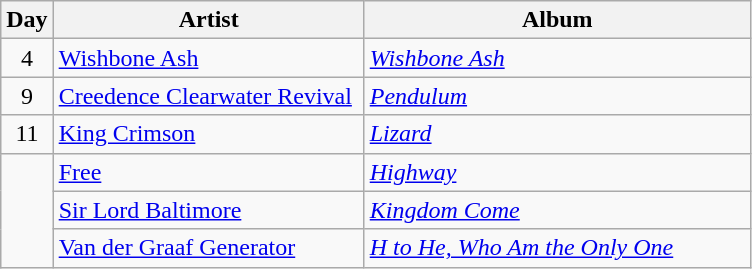<table class="wikitable" border="1">
<tr>
<th>Day</th>
<th width="200">Artist</th>
<th width="250">Album</th>
</tr>
<tr>
<td style="text-align:center;" rowspan="1">4</td>
<td><a href='#'>Wishbone Ash</a></td>
<td><em><a href='#'>Wishbone Ash</a></em></td>
</tr>
<tr>
<td style="text-align:center;" rowspan="1">9</td>
<td><a href='#'>Creedence Clearwater Revival</a></td>
<td><em><a href='#'>Pendulum</a></em></td>
</tr>
<tr>
<td style="text-align:center;" rowspan="1">11</td>
<td><a href='#'>King Crimson</a></td>
<td><em><a href='#'>Lizard</a></em></td>
</tr>
<tr>
<td rowspan="3"></td>
<td><a href='#'>Free</a></td>
<td><em><a href='#'>Highway</a></em></td>
</tr>
<tr>
<td><a href='#'>Sir Lord Baltimore</a></td>
<td><em><a href='#'>Kingdom Come</a></em></td>
</tr>
<tr>
<td><a href='#'>Van der Graaf Generator</a></td>
<td><em><a href='#'>H to He, Who Am the Only One</a></em></td>
</tr>
</table>
